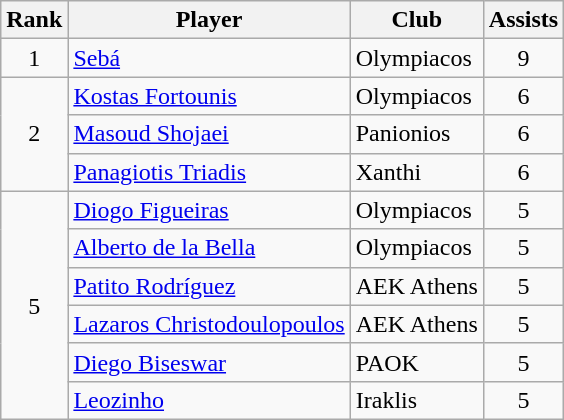<table class="wikitable" style="text-align:center">
<tr>
<th>Rank</th>
<th>Player</th>
<th>Club</th>
<th>Assists</th>
</tr>
<tr>
<td>1</td>
<td align="left"> <a href='#'>Sebá</a></td>
<td align="left">Olympiacos</td>
<td>9</td>
</tr>
<tr>
<td rowspan="3">2</td>
<td align="left"> <a href='#'>Kostas Fortounis</a></td>
<td align="left">Olympiacos</td>
<td>6</td>
</tr>
<tr>
<td align="left"> <a href='#'>Masoud Shojaei</a></td>
<td align="left">Panionios</td>
<td>6</td>
</tr>
<tr>
<td align="left"> <a href='#'>Panagiotis Triadis</a></td>
<td align="left">Xanthi</td>
<td>6</td>
</tr>
<tr>
<td rowspan="6">5</td>
<td align="left"> <a href='#'>Diogo Figueiras</a></td>
<td align="left">Olympiacos</td>
<td>5</td>
</tr>
<tr>
<td align="left"> <a href='#'>Alberto de la Bella</a></td>
<td align="left">Olympiacos</td>
<td>5</td>
</tr>
<tr>
<td align="left"> <a href='#'>Patito Rodríguez</a></td>
<td align="left">AEK Athens</td>
<td>5</td>
</tr>
<tr>
<td align="left"> <a href='#'>Lazaros Christodoulopoulos</a></td>
<td align="left">AEK Athens</td>
<td>5</td>
</tr>
<tr>
<td align="left"> <a href='#'>Diego Biseswar</a></td>
<td align="left">PAOK</td>
<td>5</td>
</tr>
<tr>
<td align="left"> <a href='#'>Leozinho</a></td>
<td align="left">Iraklis</td>
<td>5</td>
</tr>
</table>
